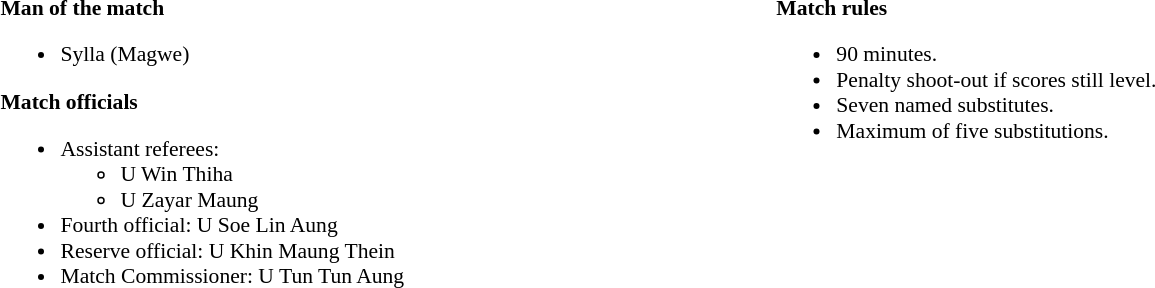<table width=82% style="font-size:90%">
<tr>
<td width=50% valign=top><br><strong>Man of the match</strong><ul><li> Sylla (Magwe)</li></ul><strong>Match officials</strong><ul><li>Assistant referees:<ul><li> U Win Thiha</li><li> U Zayar Maung</li></ul></li><li>Fourth official:  U Soe Lin Aung</li><li>Reserve official:  U Khin Maung Thein</li><li>Match Commissioner:  U Tun Tun Aung</li></ul></td>
<td width=50% valign=top><br><strong>Match rules</strong><ul><li>90 minutes.</li><li>Penalty shoot-out if scores still level.</li><li>Seven named substitutes.</li><li>Maximum of five substitutions.</li></ul></td>
</tr>
</table>
